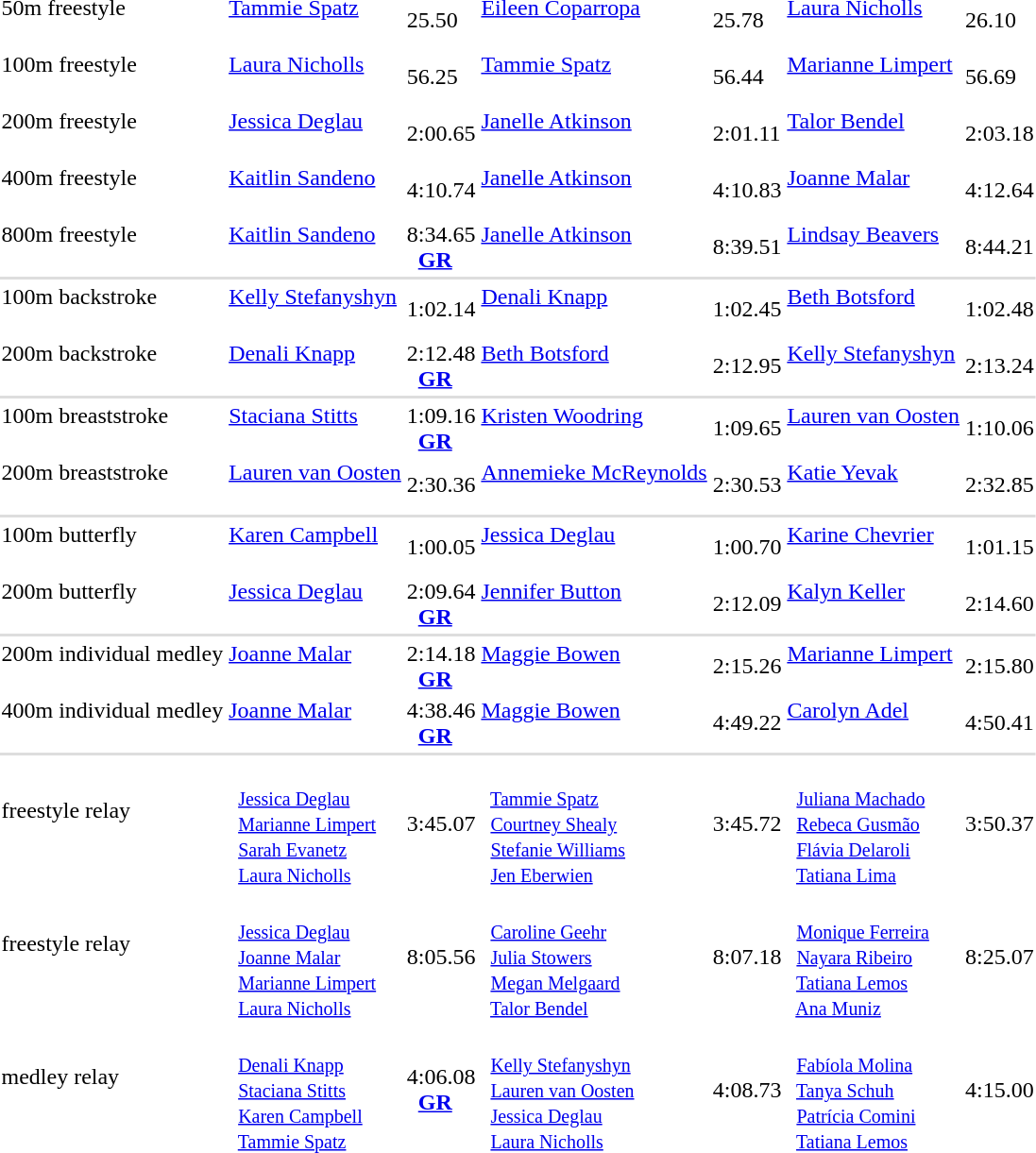<table>
<tr>
<td>50m freestyle <br>  </td>
<td><a href='#'>Tammie Spatz</a> <br>   </td>
<td>25.50</td>
<td><a href='#'>Eileen Coparropa</a> <br>   </td>
<td>25.78</td>
<td><a href='#'>Laura Nicholls</a> <br>   </td>
<td>26.10</td>
</tr>
<tr>
<td>100m freestyle <br>  </td>
<td><a href='#'>Laura Nicholls</a> <br>   </td>
<td>56.25</td>
<td><a href='#'>Tammie Spatz</a> <br>   </td>
<td>56.44</td>
<td><a href='#'>Marianne Limpert</a> <br>   </td>
<td>56.69</td>
</tr>
<tr>
<td>200m freestyle <br>  </td>
<td><a href='#'>Jessica Deglau</a> <br>   </td>
<td>2:00.65</td>
<td><a href='#'>Janelle Atkinson</a> <br>   </td>
<td>2:01.11</td>
<td><a href='#'>Talor Bendel</a> <br>   </td>
<td>2:03.18</td>
</tr>
<tr>
<td>400m freestyle <br>  </td>
<td><a href='#'>Kaitlin Sandeno</a> <br>   </td>
<td>4:10.74</td>
<td><a href='#'>Janelle Atkinson</a> <br>   </td>
<td>4:10.83</td>
<td><a href='#'>Joanne Malar</a> <br>   </td>
<td>4:12.64</td>
</tr>
<tr>
<td>800m freestyle <br>  </td>
<td><a href='#'>Kaitlin Sandeno</a> <br>   </td>
<td>8:34.65 <br>   <strong><a href='#'>GR</a></strong></td>
<td><a href='#'>Janelle Atkinson</a> <br>   </td>
<td>8:39.51</td>
<td><a href='#'>Lindsay Beavers</a> <br>   </td>
<td>8:44.21</td>
</tr>
<tr bgcolor=#DDDDDD>
<td colspan=7></td>
</tr>
<tr>
<td>100m backstroke <br>  </td>
<td><a href='#'>Kelly Stefanyshyn</a> <br>   </td>
<td>1:02.14</td>
<td><a href='#'>Denali Knapp</a> <br>   </td>
<td>1:02.45</td>
<td><a href='#'>Beth Botsford</a> <br>   </td>
<td>1:02.48</td>
</tr>
<tr>
<td>200m backstroke <br>  </td>
<td><a href='#'>Denali Knapp</a> <br>   </td>
<td>2:12.48 <br>   <strong><a href='#'>GR</a></strong></td>
<td><a href='#'>Beth Botsford</a> <br>   </td>
<td>2:12.95</td>
<td><a href='#'>Kelly Stefanyshyn</a> <br>   </td>
<td>2:13.24</td>
</tr>
<tr bgcolor=#DDDDDD>
<td colspan=7></td>
</tr>
<tr>
<td>100m breaststroke <br>  </td>
<td><a href='#'>Staciana Stitts</a> <br>   </td>
<td>1:09.16 <br>   <strong><a href='#'>GR</a></strong></td>
<td><a href='#'>Kristen Woodring</a> <br>   </td>
<td>1:09.65</td>
<td><a href='#'>Lauren van Oosten</a> <br>   </td>
<td>1:10.06</td>
</tr>
<tr>
<td>200m breaststroke <br>  </td>
<td><a href='#'>Lauren van Oosten</a> <br>   </td>
<td>2:30.36</td>
<td><a href='#'>Annemieke McReynolds</a> <br>   </td>
<td>2:30.53</td>
<td><a href='#'>Katie Yevak</a> <br>   </td>
<td>2:32.85</td>
</tr>
<tr bgcolor=#DDDDDD>
<td colspan=7></td>
</tr>
<tr>
<td>100m butterfly <br>  </td>
<td><a href='#'>Karen Campbell</a> <br>   </td>
<td>1:00.05</td>
<td><a href='#'>Jessica Deglau</a> <br>   </td>
<td>1:00.70</td>
<td><a href='#'>Karine Chevrier</a> <br>   </td>
<td>1:01.15</td>
</tr>
<tr>
<td>200m butterfly <br>  </td>
<td><a href='#'>Jessica Deglau</a> <br>   </td>
<td>2:09.64 <br>   <strong><a href='#'>GR</a></strong></td>
<td><a href='#'>Jennifer Button</a> <br>   </td>
<td>2:12.09</td>
<td><a href='#'>Kalyn Keller</a> <br>   </td>
<td>2:14.60</td>
</tr>
<tr bgcolor=#DDDDDD>
<td colspan=7></td>
</tr>
<tr>
<td>200m individual medley <br>  </td>
<td><a href='#'>Joanne Malar</a> <br>   </td>
<td>2:14.18 <br>   <strong><a href='#'>GR</a></strong></td>
<td><a href='#'>Maggie Bowen</a> <br>   </td>
<td>2:15.26</td>
<td><a href='#'>Marianne Limpert</a> <br>   </td>
<td>2:15.80</td>
</tr>
<tr>
<td>400m individual medley <br>  </td>
<td><a href='#'>Joanne Malar</a> <br>   </td>
<td>4:38.46 <br>   <strong><a href='#'>GR</a></strong></td>
<td><a href='#'>Maggie Bowen</a> <br>   </td>
<td>4:49.22</td>
<td><a href='#'>Carolyn Adel</a> <br>   </td>
<td>4:50.41</td>
</tr>
<tr bgcolor=#DDDDDD>
<td colspan=7></td>
</tr>
<tr>
<td> freestyle relay <br>  </td>
<td> <small><br>   <a href='#'>Jessica Deglau</a><br>    <a href='#'>Marianne Limpert</a><br>    <a href='#'>Sarah Evanetz</a><br>    <a href='#'>Laura Nicholls</a> </small></td>
<td>3:45.07</td>
<td> <small><br>   <a href='#'>Tammie Spatz</a><br>    <a href='#'>Courtney Shealy</a><br>   <a href='#'>Stefanie Williams</a><br>   <a href='#'>Jen Eberwien</a> </small></td>
<td>3:45.72</td>
<td> <small><br>   <a href='#'>Juliana Machado</a><br>   <a href='#'>Rebeca Gusmão</a><br>   <a href='#'>Flávia Delaroli</a><br>   <a href='#'>Tatiana Lima</a> </small></td>
<td>3:50.37</td>
</tr>
<tr>
<td> freestyle relay <br>  </td>
<td> <small><br>   <a href='#'>Jessica Deglau</a><br>   <a href='#'>Joanne Malar</a><br>   <a href='#'>Marianne Limpert</a><br>   <a href='#'>Laura Nicholls</a> </small></td>
<td>8:05.56</td>
<td> <small><br>   <a href='#'>Caroline Geehr</a><br>   <a href='#'>Julia Stowers</a><br>   <a href='#'>Megan Melgaard</a><br>   <a href='#'>Talor Bendel</a> </small></td>
<td>8:07.18</td>
<td> <small><br>   <a href='#'>Monique Ferreira</a><br>   <a href='#'>Nayara Ribeiro</a><br>   <a href='#'>Tatiana Lemos</a><br>   <a href='#'>Ana Muniz</a> </small></td>
<td>8:25.07</td>
</tr>
<tr>
<td> medley relay <br>  </td>
<td> <small><br>   <a href='#'>Denali Knapp</a><br>   <a href='#'>Staciana Stitts</a><br>   <a href='#'>Karen Campbell</a><br>   <a href='#'>Tammie Spatz</a> </small></td>
<td>4:06.08 <br>   <strong><a href='#'>GR</a></strong></td>
<td> <small><br>   <a href='#'>Kelly Stefanyshyn</a><br>   <a href='#'>Lauren van Oosten</a><br>   <a href='#'>Jessica Deglau</a><br>   <a href='#'>Laura Nicholls</a> </small></td>
<td>4:08.73</td>
<td> <small><br>   <a href='#'>Fabíola Molina</a><br>   <a href='#'>Tanya Schuh</a><br>   <a href='#'>Patrícia Comini</a><br>   <a href='#'>Tatiana Lemos</a> </small></td>
<td>4:15.00</td>
</tr>
</table>
